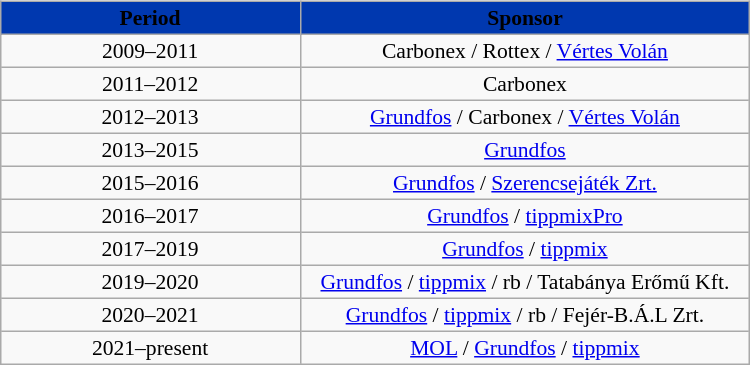<table width=50% align="center">
<tr>
<td valign=top width=60%><br><table align=center border=1 width=80% cellpadding="2" cellspacing="0" style="background: #f9f9f9; border: 1px #aaa solid; border-collapse: collapse; font-size: 90%; text-align: center">
<tr align=center bgcolor=#0038af style=“color:black;">
<th width=40%><span>Period</span></th>
<th width=60%><span>Sponsor</span></th>
</tr>
<tr>
<td align=center>2009–2011</td>
<td>Carbonex / Rottex / <a href='#'>Vértes Volán</a></td>
</tr>
<tr>
<td align=center>2011–2012</td>
<td>Carbonex</td>
</tr>
<tr>
<td align=center>2012–2013</td>
<td><a href='#'>Grundfos</a> / Carbonex / <a href='#'>Vértes Volán</a></td>
</tr>
<tr>
<td align=center>2013–2015</td>
<td><a href='#'>Grundfos</a></td>
</tr>
<tr>
<td align=center>2015–2016</td>
<td><a href='#'>Grundfos</a> / <a href='#'>Szerencsejáték Zrt.</a></td>
</tr>
<tr>
<td align=center>2016–2017</td>
<td><a href='#'>Grundfos</a> / <a href='#'>tippmixPro</a></td>
</tr>
<tr>
<td align=center>2017–2019</td>
<td><a href='#'>Grundfos</a> / <a href='#'>tippmix</a></td>
</tr>
<tr>
<td align=center>2019–2020</td>
<td><a href='#'>Grundfos</a> / <a href='#'>tippmix</a> / rb / Tatabánya Erőmű Kft.</td>
</tr>
<tr>
<td align=center>2020–2021</td>
<td><a href='#'>Grundfos</a> / <a href='#'>tippmix</a> / rb / Fejér-B.Á.L Zrt.</td>
</tr>
<tr>
<td align=center>2021–present</td>
<td><a href='#'>MOL</a> / <a href='#'>Grundfos</a> / <a href='#'>tippmix</a></td>
</tr>
</table>
</td>
</tr>
</table>
